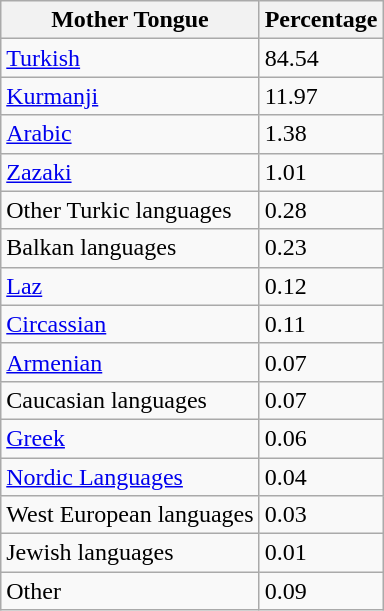<table class="wikitable sortable" border="1">
<tr>
<th>Mother Tongue</th>
<th>Percentage</th>
</tr>
<tr>
<td><a href='#'>Turkish</a></td>
<td>84.54</td>
</tr>
<tr>
<td><a href='#'>Kurmanji</a></td>
<td>11.97</td>
</tr>
<tr>
<td><a href='#'>Arabic</a></td>
<td>1.38</td>
</tr>
<tr>
<td><a href='#'>Zazaki</a></td>
<td>1.01</td>
</tr>
<tr>
<td>Other Turkic languages</td>
<td>0.28</td>
</tr>
<tr>
<td>Balkan languages</td>
<td>0.23</td>
</tr>
<tr>
<td><a href='#'>Laz</a></td>
<td>0.12</td>
</tr>
<tr>
<td><a href='#'>Circassian</a></td>
<td>0.11</td>
</tr>
<tr>
<td><a href='#'>Armenian</a></td>
<td>0.07</td>
</tr>
<tr>
<td>Caucasian languages</td>
<td>0.07</td>
</tr>
<tr>
<td><a href='#'>Greek</a></td>
<td>0.06</td>
</tr>
<tr>
<td><a href='#'>Nordic Languages</a></td>
<td>0.04</td>
</tr>
<tr>
<td>West European languages</td>
<td>0.03</td>
</tr>
<tr>
<td>Jewish languages</td>
<td>0.01</td>
</tr>
<tr>
<td>Other</td>
<td>0.09</td>
</tr>
</table>
